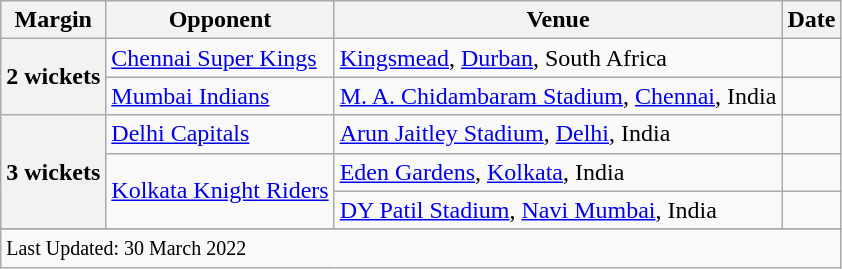<table class="wikitable">
<tr>
<th>Margin</th>
<th>Opponent</th>
<th>Venue</th>
<th>Date</th>
</tr>
<tr>
<th rowspan=2>2 wickets</th>
<td><a href='#'>Chennai Super Kings</a></td>
<td><a href='#'>Kingsmead</a>, <a href='#'>Durban</a>, South Africa</td>
<td></td>
</tr>
<tr>
<td><a href='#'>Mumbai Indians</a></td>
<td><a href='#'>M. A. Chidambaram Stadium</a>, <a href='#'>Chennai</a>, India</td>
<td></td>
</tr>
<tr>
<th rowspan=3>3 wickets</th>
<td><a href='#'>Delhi Capitals</a></td>
<td><a href='#'>Arun Jaitley Stadium</a>, <a href='#'>Delhi</a>, India</td>
<td></td>
</tr>
<tr>
<td rowspan=2><a href='#'>Kolkata Knight Riders</a></td>
<td><a href='#'>Eden Gardens</a>, <a href='#'>Kolkata</a>, India</td>
<td></td>
</tr>
<tr>
<td><a href='#'>DY Patil Stadium</a>, <a href='#'>Navi Mumbai</a>, India</td>
<td></td>
</tr>
<tr>
</tr>
<tr class=sortbottom>
<td colspan=5><small>Last Updated: 30 March 2022</small></td>
</tr>
</table>
